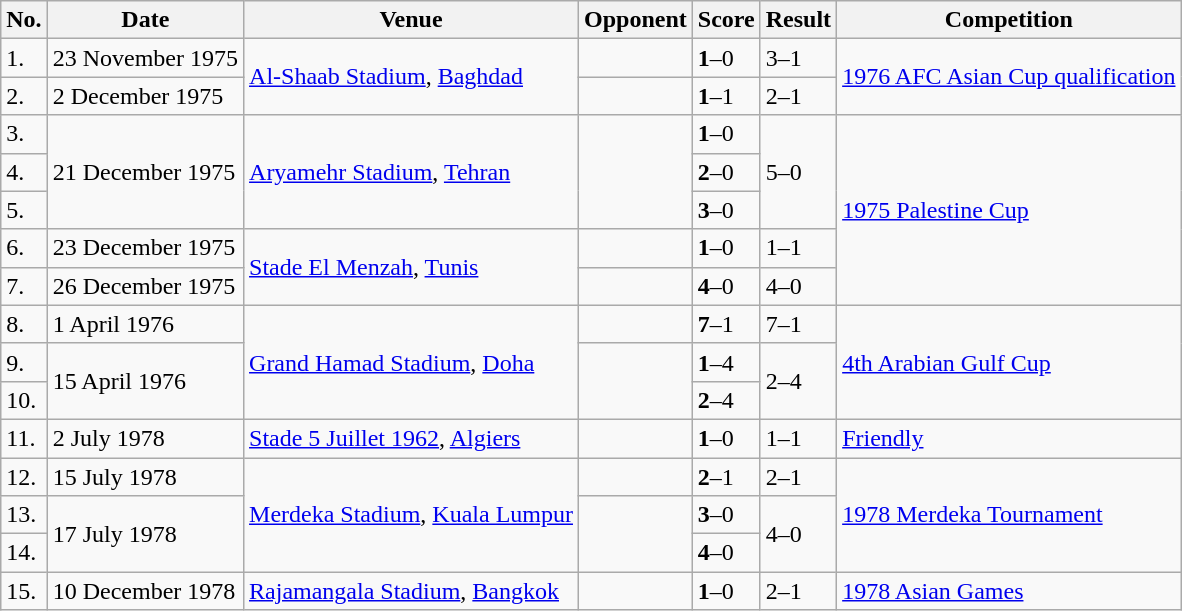<table class="wikitable collapsible collapsed">
<tr>
<th>No.</th>
<th>Date</th>
<th>Venue</th>
<th>Opponent</th>
<th>Score</th>
<th>Result</th>
<th>Competition</th>
</tr>
<tr>
<td>1.</td>
<td>23 November 1975</td>
<td rowspan="2"><a href='#'>Al-Shaab Stadium</a>, <a href='#'>Baghdad</a></td>
<td></td>
<td><strong>1</strong>–0</td>
<td>3–1</td>
<td rowspan="2"><a href='#'>1976 AFC Asian Cup qualification</a></td>
</tr>
<tr>
<td>2.</td>
<td>2 December 1975</td>
<td></td>
<td><strong>1</strong>–1</td>
<td>2–1</td>
</tr>
<tr>
<td>3.</td>
<td rowspan="3">21 December 1975</td>
<td rowspan="3"><a href='#'>Aryamehr Stadium</a>, <a href='#'>Tehran</a></td>
<td rowspan="3"></td>
<td><strong>1</strong>–0</td>
<td rowspan="3">5–0</td>
<td rowspan="5"><a href='#'>1975 Palestine Cup</a></td>
</tr>
<tr>
<td>4.</td>
<td><strong>2</strong>–0</td>
</tr>
<tr>
<td>5.</td>
<td><strong>3</strong>–0</td>
</tr>
<tr>
<td>6.</td>
<td>23 December 1975</td>
<td rowspan="2"><a href='#'>Stade El Menzah</a>, <a href='#'>Tunis</a></td>
<td></td>
<td><strong>1</strong>–0</td>
<td>1–1</td>
</tr>
<tr>
<td>7.</td>
<td>26 December 1975</td>
<td></td>
<td><strong>4</strong>–0</td>
<td>4–0</td>
</tr>
<tr>
<td>8.</td>
<td>1 April 1976</td>
<td rowspan="3"><a href='#'>Grand Hamad Stadium</a>, <a href='#'>Doha</a></td>
<td></td>
<td><strong>7</strong>–1</td>
<td>7–1</td>
<td rowspan="3"><a href='#'>4th Arabian Gulf Cup</a></td>
</tr>
<tr>
<td>9.</td>
<td rowspan="2">15 April 1976</td>
<td rowspan="2"></td>
<td><strong>1</strong>–4</td>
<td rowspan="2">2–4</td>
</tr>
<tr>
<td>10.</td>
<td><strong>2</strong>–4</td>
</tr>
<tr>
<td>11.</td>
<td>2 July 1978</td>
<td><a href='#'>Stade 5 Juillet 1962</a>, <a href='#'>Algiers</a></td>
<td></td>
<td><strong>1</strong>–0</td>
<td>1–1</td>
<td><a href='#'>Friendly</a></td>
</tr>
<tr>
<td>12.</td>
<td>15 July 1978</td>
<td rowspan="3"><a href='#'>Merdeka Stadium</a>, <a href='#'>Kuala Lumpur</a></td>
<td></td>
<td><strong>2</strong>–1</td>
<td>2–1</td>
<td rowspan="3"><a href='#'>1978 Merdeka Tournament</a></td>
</tr>
<tr>
<td>13.</td>
<td rowspan="2">17 July 1978</td>
<td rowspan="2"></td>
<td><strong>3</strong>–0</td>
<td rowspan="2">4–0</td>
</tr>
<tr>
<td>14.</td>
<td><strong>4</strong>–0</td>
</tr>
<tr>
<td>15.</td>
<td>10 December 1978</td>
<td><a href='#'>Rajamangala Stadium</a>, <a href='#'>Bangkok</a></td>
<td></td>
<td><strong>1</strong>–0</td>
<td>2–1</td>
<td><a href='#'>1978 Asian Games</a></td>
</tr>
</table>
